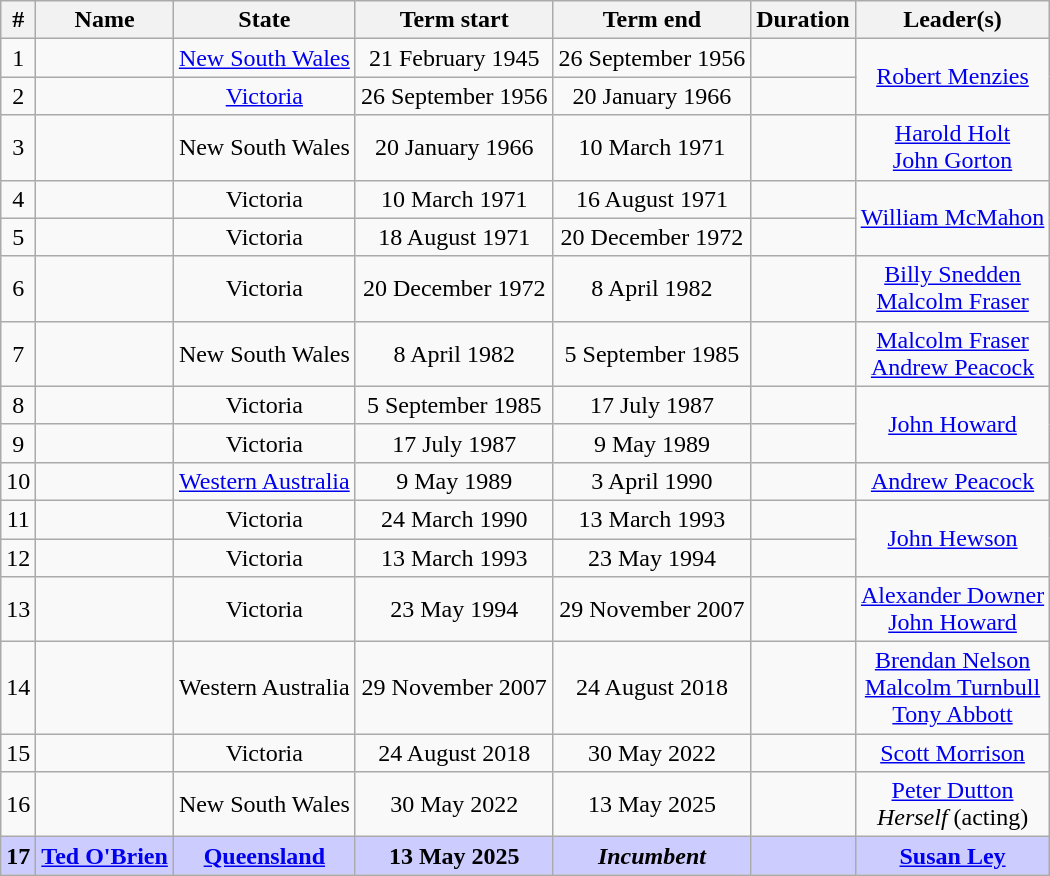<table class="wikitable sortable">
<tr>
<th>#</th>
<th>Name</th>
<th>State</th>
<th>Term start</th>
<th>Term end</th>
<th>Duration</th>
<th>Leader(s)</th>
</tr>
<tr align=center>
<td>1</td>
<td></td>
<td><a href='#'>New South Wales</a></td>
<td>21 February 1945</td>
<td>26 September 1956</td>
<td></td>
<td rowspan=2><a href='#'>Robert Menzies</a></td>
</tr>
<tr align=center>
<td>2</td>
<td></td>
<td><a href='#'>Victoria</a></td>
<td>26 September 1956</td>
<td>20 January 1966</td>
<td></td>
</tr>
<tr align=center>
<td>3</td>
<td></td>
<td>New South Wales</td>
<td>20 January 1966</td>
<td>10 March 1971</td>
<td></td>
<td><a href='#'>Harold Holt</a><br><a href='#'>John Gorton</a></td>
</tr>
<tr align=center>
<td>4</td>
<td></td>
<td>Victoria</td>
<td>10 March 1971</td>
<td>16 August 1971</td>
<td></td>
<td rowspan=2><a href='#'>William McMahon</a></td>
</tr>
<tr align=center>
<td>5</td>
<td></td>
<td>Victoria</td>
<td>18 August 1971</td>
<td>20 December 1972</td>
<td></td>
</tr>
<tr align=center>
<td>6</td>
<td></td>
<td>Victoria</td>
<td>20 December 1972</td>
<td>8 April 1982</td>
<td></td>
<td><a href='#'>Billy Snedden</a><br><a href='#'>Malcolm Fraser</a></td>
</tr>
<tr align=center>
<td>7</td>
<td></td>
<td>New South Wales</td>
<td>8 April 1982</td>
<td>5 September 1985</td>
<td></td>
<td><a href='#'>Malcolm Fraser</a><br><a href='#'>Andrew Peacock</a></td>
</tr>
<tr align=center>
<td>8</td>
<td></td>
<td>Victoria</td>
<td>5 September 1985</td>
<td>17 July 1987</td>
<td></td>
<td rowspan=2><a href='#'>John Howard</a></td>
</tr>
<tr align=center>
<td>9</td>
<td></td>
<td>Victoria</td>
<td>17 July 1987</td>
<td>9 May 1989</td>
<td></td>
</tr>
<tr align=center>
<td>10</td>
<td></td>
<td><a href='#'>Western Australia</a></td>
<td>9 May 1989</td>
<td>3 April 1990</td>
<td></td>
<td><a href='#'>Andrew Peacock</a></td>
</tr>
<tr align=center>
<td>11</td>
<td></td>
<td>Victoria</td>
<td>24 March 1990</td>
<td>13 March 1993</td>
<td></td>
<td rowspan=2><a href='#'>John Hewson</a></td>
</tr>
<tr align=center>
<td>12</td>
<td></td>
<td>Victoria</td>
<td>13 March 1993</td>
<td>23 May 1994</td>
<td></td>
</tr>
<tr align=center>
<td>13</td>
<td></td>
<td>Victoria</td>
<td>23 May 1994</td>
<td>29 November 2007</td>
<td></td>
<td><a href='#'>Alexander Downer</a><br><a href='#'>John Howard</a></td>
</tr>
<tr align=center>
<td>14</td>
<td></td>
<td>Western Australia</td>
<td>29 November 2007</td>
<td>24 August 2018</td>
<td></td>
<td><a href='#'>Brendan Nelson</a><br><a href='#'>Malcolm Turnbull</a><br><a href='#'>Tony Abbott</a></td>
</tr>
<tr align=center>
<td>15</td>
<td></td>
<td>Victoria</td>
<td>24 August 2018</td>
<td>30 May 2022</td>
<td></td>
<td><a href='#'>Scott Morrison</a></td>
</tr>
<tr align=center>
<td>16</td>
<td></td>
<td>New South Wales</td>
<td>30 May 2022</td>
<td>13 May 2025</td>
<td></td>
<td><a href='#'>Peter Dutton</a><br><em>Herself</em> (acting)</td>
</tr>
<tr align=center bgcolor="ccccff">
<td><strong>17</strong></td>
<td><strong><a href='#'>Ted O'Brien</a></strong></td>
<td><strong><a href='#'>Queensland</a></strong></td>
<td><strong>13 May 2025</strong></td>
<td><strong><em>Incumbent</em></strong></td>
<td><strong></strong></td>
<td><strong><a href='#'>Susan Ley</a></strong></td>
</tr>
</table>
